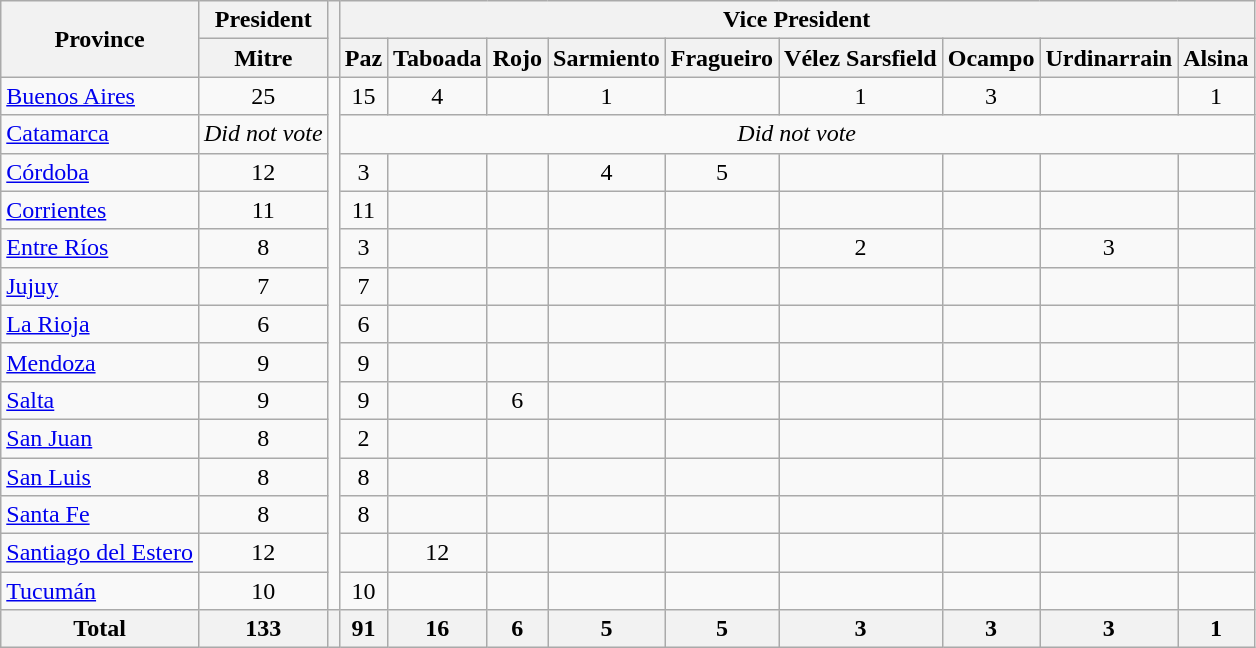<table class="wikitable" style="text-align:center;">
<tr>
<th rowspan=2>Province</th>
<th>President</th>
<th rowspan=2></th>
<th colspan=9>Vice President</th>
</tr>
<tr>
<th>Mitre</th>
<th>Paz</th>
<th>Taboada</th>
<th>Rojo</th>
<th>Sarmiento</th>
<th>Fragueiro</th>
<th>Vélez Sarsfield</th>
<th>Ocampo</th>
<th>Urdinarrain</th>
<th>Alsina</th>
</tr>
<tr>
<td align="left"><a href='#'>Buenos Aires</a></td>
<td>25</td>
<td rowspan=14></td>
<td>15</td>
<td>4</td>
<td></td>
<td>1</td>
<td></td>
<td>1</td>
<td>3</td>
<td></td>
<td>1</td>
</tr>
<tr>
<td align="left"><a href='#'>Catamarca</a></td>
<td><em>Did not vote</em></td>
<td colspan=9><em>Did not vote</em></td>
</tr>
<tr>
<td align="left"><a href='#'>Córdoba</a></td>
<td>12</td>
<td>3</td>
<td></td>
<td></td>
<td>4</td>
<td>5</td>
<td></td>
<td></td>
<td></td>
<td></td>
</tr>
<tr>
<td align="left"><a href='#'>Corrientes</a></td>
<td>11</td>
<td>11</td>
<td></td>
<td></td>
<td></td>
<td></td>
<td></td>
<td></td>
<td></td>
<td></td>
</tr>
<tr>
<td align="left"><a href='#'>Entre Ríos</a></td>
<td>8</td>
<td>3</td>
<td></td>
<td></td>
<td></td>
<td></td>
<td>2</td>
<td></td>
<td>3</td>
<td></td>
</tr>
<tr>
<td align="left"><a href='#'>Jujuy</a></td>
<td>7</td>
<td>7</td>
<td></td>
<td></td>
<td></td>
<td></td>
<td></td>
<td></td>
<td></td>
<td></td>
</tr>
<tr>
<td align="left"><a href='#'>La Rioja</a></td>
<td>6</td>
<td>6</td>
<td></td>
<td></td>
<td></td>
<td></td>
<td></td>
<td></td>
<td></td>
<td></td>
</tr>
<tr>
<td align="left"><a href='#'>Mendoza</a></td>
<td>9</td>
<td>9</td>
<td></td>
<td></td>
<td></td>
<td></td>
<td></td>
<td></td>
<td></td>
<td></td>
</tr>
<tr>
<td align="left"><a href='#'>Salta</a></td>
<td>9</td>
<td>9</td>
<td></td>
<td>6</td>
<td></td>
<td></td>
<td></td>
<td></td>
<td></td>
<td></td>
</tr>
<tr>
<td align="left"><a href='#'>San Juan</a></td>
<td>8</td>
<td>2</td>
<td></td>
<td></td>
<td></td>
<td></td>
<td></td>
<td></td>
<td></td>
<td></td>
</tr>
<tr>
<td align="left"><a href='#'>San Luis</a></td>
<td>8</td>
<td>8</td>
<td></td>
<td></td>
<td></td>
<td></td>
<td></td>
<td></td>
<td></td>
<td></td>
</tr>
<tr>
<td align="left"><a href='#'>Santa Fe</a></td>
<td>8</td>
<td>8</td>
<td></td>
<td></td>
<td></td>
<td></td>
<td></td>
<td></td>
<td></td>
<td></td>
</tr>
<tr>
<td align="left"><a href='#'>Santiago del Estero</a></td>
<td>12</td>
<td></td>
<td>12</td>
<td></td>
<td></td>
<td></td>
<td></td>
<td></td>
<td></td>
<td></td>
</tr>
<tr>
<td align="left"><a href='#'>Tucumán</a></td>
<td>10</td>
<td>10</td>
<td></td>
<td></td>
<td></td>
<td></td>
<td></td>
<td></td>
<td></td>
<td></td>
</tr>
<tr>
<th>Total</th>
<th>133</th>
<th></th>
<th>91</th>
<th>16</th>
<th>6</th>
<th>5</th>
<th>5</th>
<th>3</th>
<th>3</th>
<th>3</th>
<th>1</th>
</tr>
</table>
